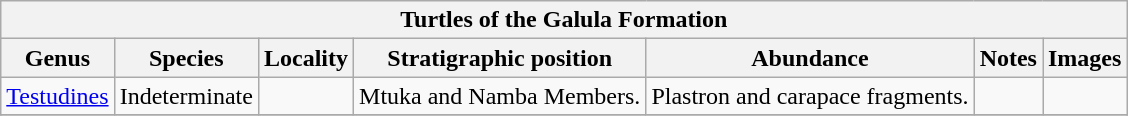<table class="wikitable" align="center">
<tr>
<th colspan="7" align="center">Turtles of the <strong>Galula Formation</strong></th>
</tr>
<tr>
<th>Genus</th>
<th>Species<th>Locality</th></th>
<th>Stratigraphic position</th>
<th>Abundance</th>
<th>Notes</th>
<th>Images</th>
</tr>
<tr>
<td><a href='#'>Testudines</a></td>
<td>Indeterminate</td>
<td></td>
<td>Mtuka and Namba Members.</td>
<td>Plastron and carapace fragments.</td>
<td></td>
<td></td>
</tr>
<tr>
</tr>
</table>
